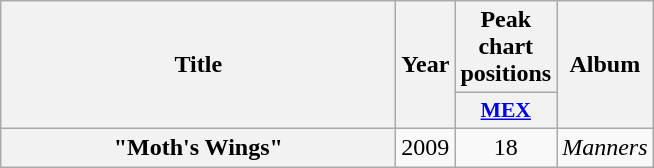<table class="wikitable plainrowheaders" style="text-align:center;">
<tr>
<th scope="col" rowspan="2" style="width:16em;">Title</th>
<th scope="col" rowspan="2">Year</th>
<th scope="col" colspan="1">Peak chart positions</th>
<th scope="col" rowspan="2">Album</th>
</tr>
<tr>
<th scope="col" style="width:3em;font-size:90%;"><a href='#'>MEX</a><br></th>
</tr>
<tr>
<th scope="row">"Moth's Wings"</th>
<td>2009</td>
<td>18</td>
<td><em>Manners</em></td>
</tr>
</table>
